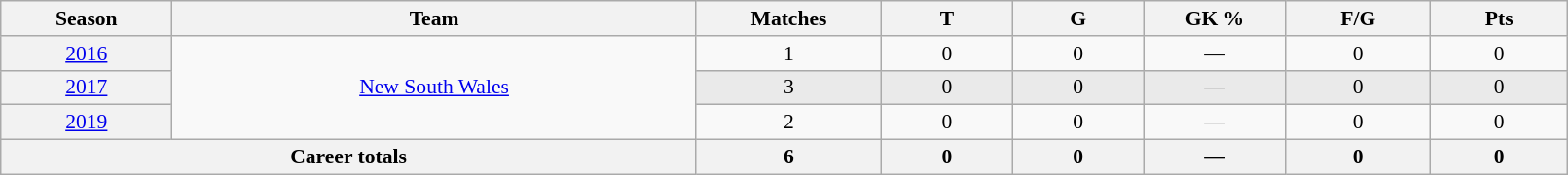<table class="wikitable sortable"  style="font-size:90%; text-align:center; width:85%;">
<tr>
<th width=2%>Season</th>
<th width=8%>Team</th>
<th width=2%>Matches</th>
<th width=2%>T</th>
<th width=2%>G</th>
<th width=2%>GK %</th>
<th width=2%>F/G</th>
<th width=2%>Pts</th>
</tr>
<tr>
<th scope="row" style="text-align:center; font-weight:normal"><a href='#'>2016</a></th>
<td rowspan="3" style="text-align:center;"> <a href='#'>New South Wales</a></td>
<td>1</td>
<td>0</td>
<td>0</td>
<td>—</td>
<td>0</td>
<td>0</td>
</tr>
<tr style="background:#eaeaea;">
<th scope="row" style="text-align:center; font-weight:normal"><a href='#'>2017</a></th>
<td>3</td>
<td>0</td>
<td>0</td>
<td>—</td>
<td>0</td>
<td>0</td>
</tr>
<tr>
<th scope="row" style="text-align:center; font-weight:normal"><a href='#'>2019</a></th>
<td>2</td>
<td>0</td>
<td>0</td>
<td>—</td>
<td>0</td>
<td>0</td>
</tr>
<tr class="sortbottom">
<th colspan=2>Career totals</th>
<th>6</th>
<th>0</th>
<th>0</th>
<th>—</th>
<th>0</th>
<th>0</th>
</tr>
</table>
